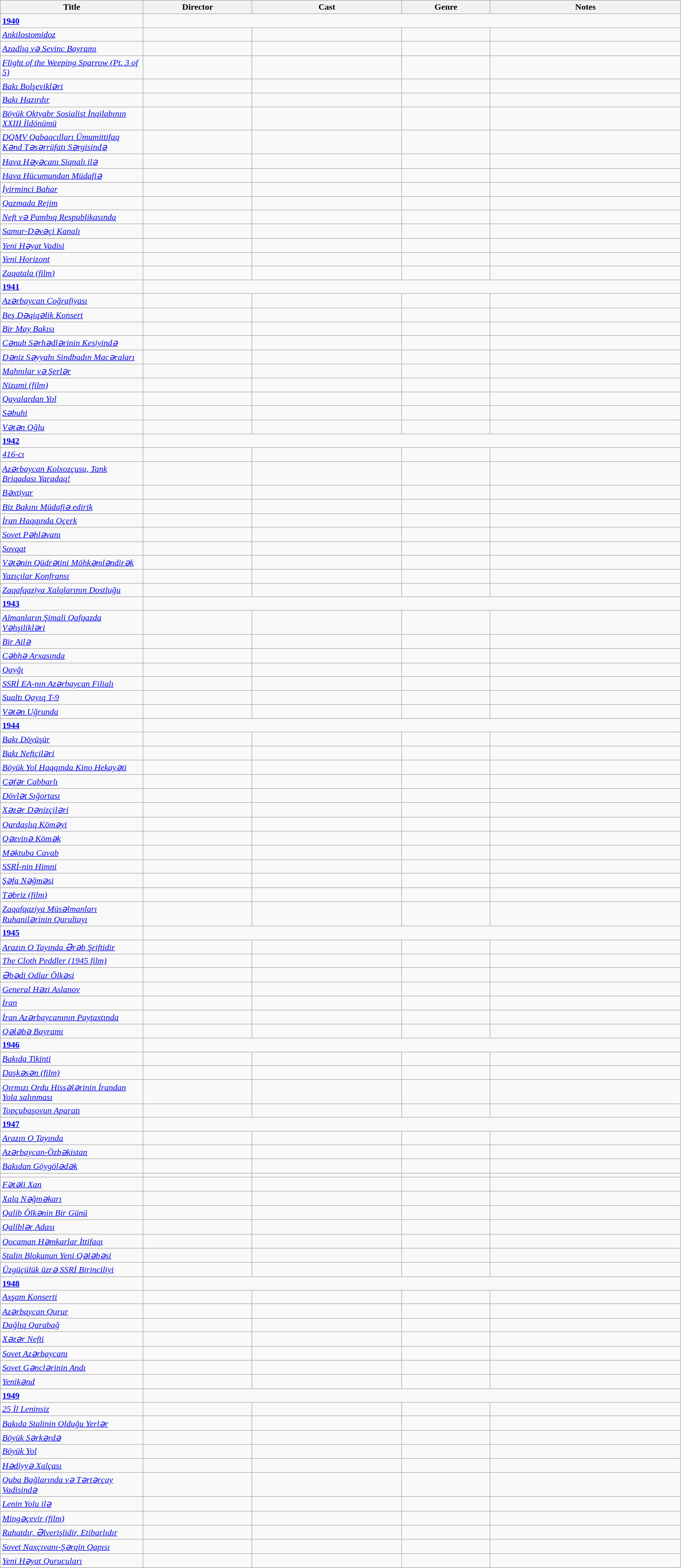<table class="wikitable" width= "100%">
<tr>
<th width=21%>Title</th>
<th width=16%>Director</th>
<th width=22%>Cast</th>
<th width=13%>Genre</th>
<th width=28%>Notes</th>
</tr>
<tr>
<td><strong><a href='#'>1940</a></strong></td>
</tr>
<tr>
<td><em><a href='#'>Ankilostomidoz</a></em></td>
<td></td>
<td></td>
<td></td>
<td></td>
</tr>
<tr>
<td><em><a href='#'>Azadlıq və Sevinc Bayramı</a></em></td>
<td></td>
<td></td>
<td></td>
<td></td>
</tr>
<tr>
<td><em><a href='#'>Flight of the Weeping Sparrow (Pt. 3 of 5)</a></em></td>
<td></td>
<td></td>
<td></td>
<td></td>
</tr>
<tr>
<td><em><a href='#'>Bakı Bolşevikləri</a></em></td>
<td></td>
<td></td>
<td></td>
<td></td>
</tr>
<tr>
<td><em><a href='#'>Bakı Hazırdır</a></em></td>
<td></td>
<td></td>
<td></td>
<td></td>
</tr>
<tr>
<td><em><a href='#'>Böyük Oktyabr Sosialist İnqilabının XXIII İldönümü</a></em></td>
<td></td>
<td></td>
<td></td>
<td></td>
</tr>
<tr>
<td><em><a href='#'>DQMV Qabaqcılları Ümumittifaq Kənd Təsərrüfatı Sərgisində</a></em></td>
<td></td>
<td></td>
<td></td>
<td></td>
</tr>
<tr>
<td><em><a href='#'>Hava Həyəcanı Siqnalı ilə</a></em></td>
<td></td>
<td></td>
<td></td>
<td></td>
</tr>
<tr>
<td><em><a href='#'>Hava Hücumundan Müdafiə</a></em></td>
<td></td>
<td></td>
<td></td>
<td></td>
</tr>
<tr>
<td><em><a href='#'>İyirminci Bahar</a></em></td>
<td></td>
<td></td>
<td></td>
<td></td>
</tr>
<tr>
<td><em><a href='#'>Qazmada Rejim</a></em></td>
<td></td>
<td></td>
<td></td>
<td></td>
</tr>
<tr>
<td><em><a href='#'>Neft və Pambıq Respublikasında</a></em></td>
<td></td>
<td></td>
<td></td>
<td></td>
</tr>
<tr>
<td><em><a href='#'>Samur-Dəvəçi Kanalı</a></em></td>
<td></td>
<td></td>
<td></td>
<td></td>
</tr>
<tr>
<td><em><a href='#'>Yeni Həyat Vadisi</a></em></td>
<td></td>
<td></td>
<td></td>
<td></td>
</tr>
<tr>
<td><em><a href='#'>Yeni Horizont</a></em></td>
<td></td>
<td></td>
<td></td>
<td></td>
</tr>
<tr>
<td><em><a href='#'>Zaqatala (film)</a></em></td>
<td></td>
<td></td>
<td></td>
<td></td>
</tr>
<tr>
<td><strong><a href='#'>1941</a></strong></td>
</tr>
<tr>
<td><em><a href='#'>Azərbaycan Coğrafiyası</a></em></td>
<td></td>
<td></td>
<td></td>
<td></td>
</tr>
<tr>
<td><em><a href='#'>Beş Dəqiqəlik Konsert</a></em></td>
<td></td>
<td></td>
<td></td>
<td></td>
</tr>
<tr>
<td><em><a href='#'>Bir May Bakısı</a></em></td>
<td></td>
<td></td>
<td></td>
<td></td>
</tr>
<tr>
<td><em><a href='#'>Cənub Sərhədlərinin Keşiyində</a></em></td>
<td></td>
<td></td>
<td></td>
<td></td>
</tr>
<tr>
<td><em><a href='#'>Dəniz Səyyahı Sindbadın Macəraları</a></em></td>
<td></td>
<td></td>
<td></td>
<td></td>
</tr>
<tr>
<td><em><a href='#'>Mahnılar və Şerlər</a></em></td>
<td></td>
<td></td>
<td></td>
<td></td>
</tr>
<tr>
<td><em><a href='#'>Nizami (film)</a></em></td>
<td></td>
<td></td>
<td></td>
<td></td>
</tr>
<tr>
<td><em><a href='#'>Qayalardan Yol</a></em></td>
<td></td>
<td></td>
<td></td>
<td></td>
</tr>
<tr>
<td><em><a href='#'>Səbuhi</a></em></td>
<td></td>
<td></td>
<td></td>
<td></td>
</tr>
<tr>
<td><em><a href='#'>Vətən Oğlu</a></em></td>
<td></td>
<td></td>
<td></td>
<td></td>
</tr>
<tr>
<td><strong><a href='#'>1942</a></strong></td>
</tr>
<tr>
<td><em><a href='#'>416-cı</a></em></td>
<td></td>
<td></td>
<td></td>
<td></td>
</tr>
<tr>
<td><em><a href='#'>Azərbaycan Kolxozçusu, Tank Briqadası Yaradaq!</a></em></td>
<td></td>
<td></td>
<td></td>
<td></td>
</tr>
<tr>
<td><em><a href='#'>Bəxtiyar</a></em></td>
<td></td>
<td></td>
<td></td>
<td></td>
</tr>
<tr>
<td><em><a href='#'>Biz Bakını Müdafiə edirik</a></em></td>
<td></td>
<td></td>
<td></td>
<td></td>
</tr>
<tr>
<td><em><a href='#'>İran Haqqında Oçerk</a></em></td>
<td></td>
<td></td>
<td></td>
<td></td>
</tr>
<tr>
<td><em><a href='#'>Sovet Pəhləvanı</a></em></td>
<td></td>
<td></td>
<td></td>
<td></td>
</tr>
<tr>
<td><em><a href='#'>Sovqat</a></em></td>
<td></td>
<td></td>
<td></td>
<td></td>
</tr>
<tr>
<td><em><a href='#'>Vətənin Qüdrətini Möhkəmləndirək</a></em></td>
<td></td>
<td></td>
<td></td>
<td></td>
</tr>
<tr>
<td><em><a href='#'>Yazıçılar Konfransı</a></em></td>
<td></td>
<td></td>
<td></td>
<td></td>
</tr>
<tr>
<td><em><a href='#'>Zaqafqaziya Xalqlarının Dostluğu</a></em></td>
<td></td>
<td></td>
<td></td>
<td></td>
</tr>
<tr>
<td><strong><a href='#'>1943</a></strong></td>
</tr>
<tr>
<td><em><a href='#'>Almanların Şimali Qafqazda Vəhşilikləri</a></em></td>
<td></td>
<td></td>
<td></td>
<td></td>
</tr>
<tr>
<td><em><a href='#'>Bir Ailə</a></em></td>
<td></td>
<td></td>
<td></td>
<td></td>
</tr>
<tr>
<td><em><a href='#'>Cəbhə Arxasında</a></em></td>
<td></td>
<td></td>
<td></td>
<td></td>
</tr>
<tr>
<td><em><a href='#'>Qayğı</a></em></td>
<td></td>
<td></td>
<td></td>
<td></td>
</tr>
<tr>
<td><em><a href='#'>SSRİ EA-nın Azərbaycan Filialı</a></em></td>
<td></td>
<td></td>
<td></td>
<td></td>
</tr>
<tr>
<td><em><a href='#'>Sualtı Qayıq T-9</a></em></td>
<td></td>
<td></td>
<td></td>
<td></td>
</tr>
<tr>
<td><em><a href='#'>Vətən Uğrunda</a></em></td>
<td></td>
<td></td>
<td></td>
<td></td>
</tr>
<tr>
<td><strong><a href='#'>1944</a></strong></td>
</tr>
<tr>
<td><em><a href='#'>Bakı Döyüşür</a></em></td>
<td></td>
<td></td>
<td></td>
<td></td>
</tr>
<tr>
<td><em><a href='#'>Bakı Neftçiləri</a></em></td>
<td></td>
<td></td>
<td></td>
<td></td>
</tr>
<tr>
<td><em><a href='#'>Böyük Yol Haqqında Kino Hekayəti</a></em></td>
<td></td>
<td></td>
<td></td>
<td></td>
</tr>
<tr>
<td><em><a href='#'>Cəfər Cabbarlı</a></em></td>
<td></td>
<td></td>
<td></td>
<td></td>
</tr>
<tr>
<td><em><a href='#'>Dövlət Sığortası</a></em></td>
<td></td>
<td></td>
<td></td>
<td></td>
</tr>
<tr>
<td><em><a href='#'>Xəzər Dənizçiləri</a></em></td>
<td></td>
<td></td>
<td></td>
<td></td>
</tr>
<tr>
<td><em><a href='#'>Qardaşlıq Köməyi</a></em></td>
<td></td>
<td></td>
<td></td>
<td></td>
</tr>
<tr>
<td><em><a href='#'>Qəzvinə Kömək</a></em></td>
<td></td>
<td></td>
<td></td>
<td></td>
</tr>
<tr>
<td><em><a href='#'>Məktuba Cavab</a></em></td>
<td></td>
<td></td>
<td></td>
<td></td>
</tr>
<tr>
<td><em><a href='#'>SSRİ-nin Himni</a></em></td>
<td></td>
<td></td>
<td></td>
<td></td>
</tr>
<tr>
<td><em><a href='#'>Şəfa Nəğməsi</a></em></td>
<td></td>
<td></td>
<td></td>
<td></td>
</tr>
<tr>
<td><em><a href='#'>Təbriz (film)</a></em></td>
<td></td>
<td></td>
<td></td>
<td></td>
</tr>
<tr>
<td><em><a href='#'>Zaqafqaziya Müsəlmanları Ruhanilərinin Qurultayı</a></em></td>
<td></td>
<td></td>
<td></td>
<td></td>
</tr>
<tr>
<td><strong><a href='#'>1945</a></strong></td>
</tr>
<tr>
<td><em><a href='#'>Arazın O Tayında Ərəb Şriftidir</a></em></td>
<td></td>
<td></td>
<td></td>
<td></td>
</tr>
<tr>
<td><em><a href='#'>The Cloth Peddler (1945 film)</a></em></td>
<td></td>
<td></td>
<td></td>
<td></td>
</tr>
<tr>
<td><em><a href='#'>Əbədi Odlar Ölkəsi</a></em></td>
<td></td>
<td></td>
<td></td>
<td></td>
</tr>
<tr>
<td><em><a href='#'>General Həzi Aslanov</a></em></td>
<td></td>
<td></td>
<td></td>
<td></td>
</tr>
<tr>
<td><em><a href='#'>İran</a></em></td>
<td></td>
<td></td>
<td></td>
<td></td>
</tr>
<tr>
<td><em><a href='#'>İran Azərbaycanının Paytaxtında</a></em></td>
<td></td>
<td></td>
<td></td>
<td></td>
</tr>
<tr>
<td><em><a href='#'>Qələbə Bayramı</a></em></td>
<td></td>
<td></td>
<td></td>
<td></td>
</tr>
<tr>
<td><strong><a href='#'>1946</a></strong></td>
</tr>
<tr>
<td><em><a href='#'>Bakıda Tikinti</a></em></td>
<td></td>
<td></td>
<td></td>
<td></td>
</tr>
<tr>
<td><em><a href='#'>Daşkəsən (film)</a></em></td>
<td></td>
<td></td>
<td></td>
<td></td>
</tr>
<tr>
<td><em><a href='#'>Qırmızı Ordu Hissələrinin İrandan Yola salınması</a></em></td>
<td></td>
<td></td>
<td></td>
<td></td>
</tr>
<tr>
<td><em><a href='#'>Topçubaşovun Aparatı</a></em></td>
<td></td>
<td></td>
<td></td>
<td></td>
</tr>
<tr>
<td><strong><a href='#'>1947</a></strong></td>
</tr>
<tr>
<td><em><a href='#'>Arazın O Tayında</a></em></td>
<td></td>
<td></td>
<td></td>
<td></td>
</tr>
<tr>
<td><em><a href='#'>Azərbaycan-Özbəkistan</a></em></td>
<td></td>
<td></td>
<td></td>
<td></td>
</tr>
<tr>
<td><em><a href='#'>Bakıdan Göygölədək</a></em></td>
<td></td>
<td></td>
<td></td>
<td></td>
</tr>
<tr>
<td></td>
<td></td>
<td></td>
<td></td>
<td></td>
</tr>
<tr>
<td><em><a href='#'>Fətəli Xan</a></em></td>
<td></td>
<td></td>
<td></td>
<td></td>
</tr>
<tr>
<td><em><a href='#'>Xalq Nəğməkarı</a></em></td>
<td></td>
<td></td>
<td></td>
<td></td>
</tr>
<tr>
<td><em><a href='#'>Qalib Ölkənin Bir Günü</a></em></td>
<td></td>
<td></td>
<td></td>
<td></td>
</tr>
<tr>
<td><em><a href='#'>Qaliblər Adası</a></em></td>
<td></td>
<td></td>
<td></td>
<td></td>
</tr>
<tr>
<td><em><a href='#'>Qocaman Həmkarlar İttifaqı</a></em></td>
<td></td>
<td></td>
<td></td>
<td></td>
</tr>
<tr>
<td><em><a href='#'>Stalin Blokunun Yeni Qələbəsi</a></em></td>
<td></td>
<td></td>
<td></td>
<td></td>
</tr>
<tr>
<td><em><a href='#'>Üzgüçülük üzrə SSRİ Birinciliyi</a></em></td>
<td></td>
<td></td>
<td></td>
<td></td>
</tr>
<tr>
<td><strong><a href='#'>1948</a></strong></td>
</tr>
<tr>
<td><em><a href='#'>Axşam Konserti</a></em></td>
<td></td>
<td></td>
<td></td>
<td></td>
</tr>
<tr>
<td><em><a href='#'>Azərbaycan Qurur</a></em></td>
<td></td>
<td></td>
<td></td>
<td></td>
</tr>
<tr>
<td><em><a href='#'>Dağlıq Qarabağ</a></em></td>
<td></td>
<td></td>
<td></td>
<td></td>
</tr>
<tr>
<td><em><a href='#'>Xəzər Nefti</a></em></td>
<td></td>
<td></td>
<td></td>
<td></td>
</tr>
<tr>
<td><em><a href='#'>Sovet Azərbaycanı</a></em></td>
<td></td>
<td></td>
<td></td>
<td></td>
</tr>
<tr>
<td><em><a href='#'>Sovet Gənclərinin Andı</a></em></td>
<td></td>
<td></td>
<td></td>
<td></td>
</tr>
<tr>
<td><em><a href='#'>Yenikənd</a></em></td>
<td></td>
<td></td>
<td></td>
<td></td>
</tr>
<tr>
<td><strong><a href='#'>1949</a></strong></td>
</tr>
<tr>
<td><em><a href='#'>25 İl Leninsiz</a></em></td>
<td></td>
<td></td>
<td></td>
<td></td>
</tr>
<tr>
<td><em><a href='#'>Bakıda Stalinin Olduğu Yerlər</a></em></td>
<td></td>
<td></td>
<td></td>
<td></td>
</tr>
<tr>
<td><em><a href='#'>Böyük Sərkərdə</a></em></td>
<td></td>
<td></td>
<td></td>
<td></td>
</tr>
<tr>
<td><em><a href='#'>Böyük Yol</a></em></td>
<td></td>
<td></td>
<td></td>
<td></td>
</tr>
<tr>
<td><em><a href='#'>Hədiyyə Xalçası</a></em></td>
<td></td>
<td></td>
<td></td>
<td></td>
</tr>
<tr>
<td><em><a href='#'>Quba Bağlarında və Tərtərçay Vadisində</a></em></td>
<td></td>
<td></td>
<td></td>
<td></td>
</tr>
<tr>
<td><em><a href='#'>Lenin Yolu ilə</a></em></td>
<td></td>
<td></td>
<td></td>
<td></td>
</tr>
<tr>
<td><em><a href='#'>Mingəçevir (film)</a></em></td>
<td></td>
<td></td>
<td></td>
<td></td>
</tr>
<tr>
<td><em><a href='#'>Rahatdır, Əlverişlidir, Etibarlıdır</a></em></td>
<td></td>
<td></td>
<td></td>
<td></td>
</tr>
<tr>
<td><em><a href='#'>Sovet Naxçıvanı-Şərqin Qapısı</a></em></td>
<td></td>
<td></td>
<td></td>
<td></td>
</tr>
<tr>
<td><em><a href='#'>Yeni Həyat Qurucuları</a></em></td>
<td></td>
<td></td>
<td></td>
<td></td>
</tr>
<tr>
</tr>
</table>
